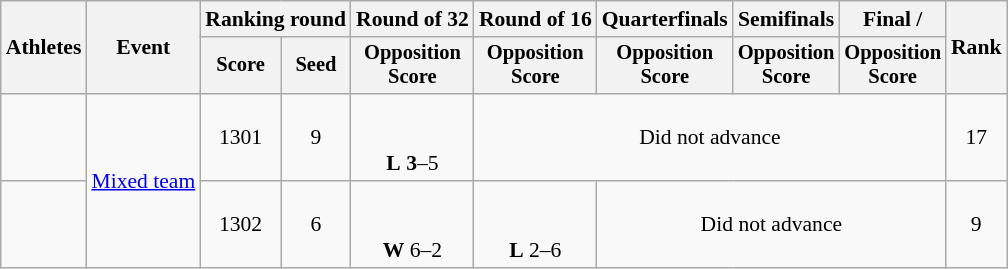<table class="wikitable" style="font-size:90%;">
<tr>
<th rowspan="2">Athletes</th>
<th rowspan="2">Event</th>
<th colspan="2">Ranking round</th>
<th>Round of 32</th>
<th>Round of 16</th>
<th>Quarterfinals</th>
<th>Semifinals</th>
<th>Final / </th>
<th rowspan=2>Rank</th>
</tr>
<tr style="font-size:95%">
<th>Score</th>
<th>Seed</th>
<th>Opposition<br>Score</th>
<th>Opposition<br>Score</th>
<th>Opposition<br>Score</th>
<th>Opposition<br>Score</th>
<th>Opposition<br>Score</th>
</tr>
<tr align=center>
<td align=left><br></td>
<td rowspan=2><a href='#'>Mixed team</a></td>
<td>1301</td>
<td>9</td>
<td><br><br><strong>L</strong> <strong>3</strong>–5</td>
<td colspan=4>Did not advance</td>
<td>17</td>
</tr>
<tr align=center>
<td align=left><br></td>
<td>1302</td>
<td>6</td>
<td> <br>  <br> <strong>W</strong> 6–2</td>
<td> <br>  <br><strong>L</strong> 2–6</td>
<td colspan=3>Did not advance</td>
<td>9</td>
</tr>
</table>
